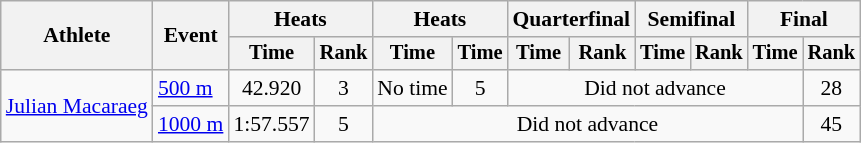<table class="wikitable" style="font-size:90%">
<tr>
<th rowspan=2>Athlete</th>
<th rowspan=2>Event</th>
<th colspan=2>Heats</th>
<th colspan="2">Heats</th>
<th colspan="2">Quarterfinal</th>
<th colspan=2>Semifinal</th>
<th colspan=2>Final</th>
</tr>
<tr style="font-size:95%">
<th>Time</th>
<th>Rank</th>
<th>Time</th>
<th>Time</th>
<th>Time</th>
<th>Rank</th>
<th>Time</th>
<th>Rank</th>
<th>Time</th>
<th>Rank</th>
</tr>
<tr align=center>
<td align=left rowspan=2><a href='#'>Julian Macaraeg</a></td>
<td align=left><a href='#'>500 m</a></td>
<td>42.920</td>
<td>3</td>
<td>No time</td>
<td>5</td>
<td colspan="5">Did not advance</td>
<td>28</td>
</tr>
<tr align=center>
<td align=left><a href='#'>1000 m</a></td>
<td>1:57.557</td>
<td>5</td>
<td colspan="7">Did not advance</td>
<td>45</td>
</tr>
</table>
